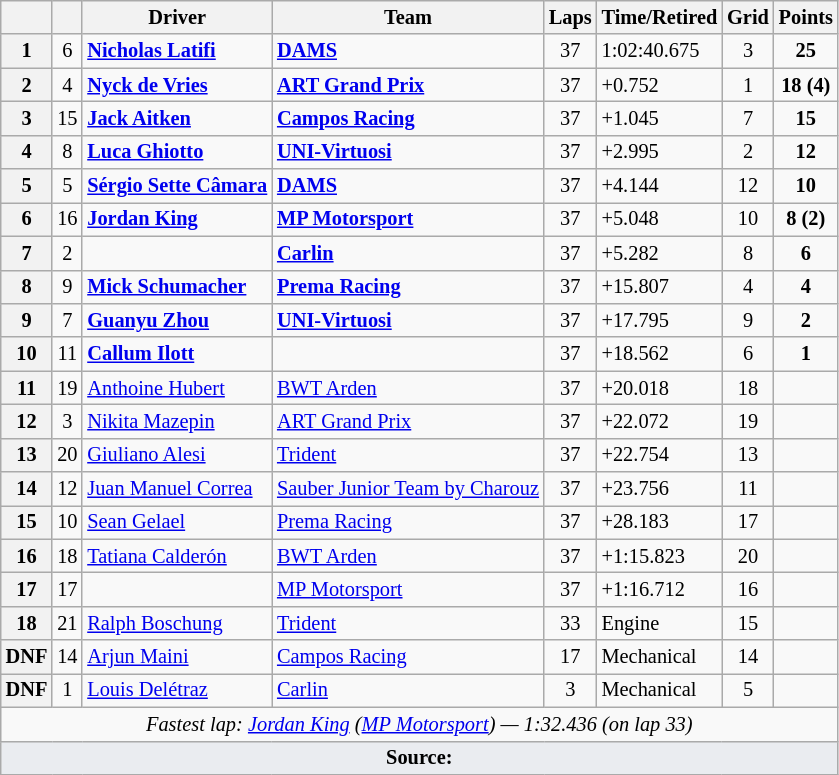<table class="wikitable" style="font-size: 85%;">
<tr>
<th></th>
<th></th>
<th>Driver</th>
<th>Team</th>
<th>Laps</th>
<th>Time/Retired</th>
<th>Grid</th>
<th>Points</th>
</tr>
<tr>
<th>1</th>
<td align="center">6</td>
<td> <strong><a href='#'>Nicholas Latifi</a></strong></td>
<td><strong><a href='#'>DAMS</a></strong></td>
<td align="center">37</td>
<td>1:02:40.675</td>
<td align="center">3</td>
<td align="center"><strong>25</strong></td>
</tr>
<tr>
<th>2</th>
<td align="center">4</td>
<td> <strong><a href='#'>Nyck de Vries</a></strong></td>
<td><strong><a href='#'>ART Grand Prix</a></strong></td>
<td align="center">37</td>
<td>+0.752</td>
<td align="center">1</td>
<td align="center"><strong>18 (4)</strong></td>
</tr>
<tr>
<th>3</th>
<td align="center">15</td>
<td> <strong><a href='#'>Jack Aitken</a></strong></td>
<td><strong><a href='#'>Campos Racing</a></strong></td>
<td align="center">37</td>
<td>+1.045</td>
<td align="center">7</td>
<td align="center"><strong>15</strong></td>
</tr>
<tr>
<th>4</th>
<td align="center">8</td>
<td> <strong><a href='#'>Luca Ghiotto</a></strong></td>
<td><strong><a href='#'>UNI-Virtuosi</a></strong></td>
<td align="center">37</td>
<td>+2.995</td>
<td align="center">2</td>
<td align="center"><strong>12</strong></td>
</tr>
<tr>
<th>5</th>
<td align="center">5</td>
<td> <strong><a href='#'>Sérgio Sette Câmara</a></strong></td>
<td><strong><a href='#'>DAMS</a></strong></td>
<td align="center">37</td>
<td>+4.144</td>
<td align="center">12</td>
<td align="center"><strong>10</strong></td>
</tr>
<tr>
<th>6</th>
<td align="center">16</td>
<td> <strong><a href='#'>Jordan King</a></strong></td>
<td><strong><a href='#'>MP Motorsport</a></strong></td>
<td align="center">37</td>
<td>+5.048</td>
<td align="center">10</td>
<td align="center"><strong>8 (2)</strong></td>
</tr>
<tr>
<th>7</th>
<td align="center">2</td>
<td></td>
<td><strong><a href='#'>Carlin</a></strong></td>
<td align="center">37</td>
<td>+5.282</td>
<td align="center">8</td>
<td align="center"><strong>6</strong></td>
</tr>
<tr>
<th>8</th>
<td align="center">9</td>
<td> <strong><a href='#'>Mick Schumacher</a></strong></td>
<td><strong><a href='#'>Prema Racing</a></strong></td>
<td align="center">37</td>
<td>+15.807</td>
<td align="center">4</td>
<td align="center"><strong>4</strong></td>
</tr>
<tr>
<th>9</th>
<td align="center">7</td>
<td> <strong><a href='#'>Guanyu Zhou</a></strong></td>
<td><strong><a href='#'>UNI-Virtuosi</a></strong></td>
<td align="center">37</td>
<td>+17.795</td>
<td align="center">9</td>
<td align="center"><strong>2</strong></td>
</tr>
<tr>
<th>10</th>
<td align="center">11</td>
<td> <strong><a href='#'>Callum Ilott</a></strong></td>
<td><strong></strong></td>
<td align="center">37</td>
<td>+18.562</td>
<td align="center">6</td>
<td align="center"><strong>1</strong></td>
</tr>
<tr>
<th>11</th>
<td align="center">19</td>
<td> <a href='#'>Anthoine Hubert</a></td>
<td><a href='#'>BWT Arden</a></td>
<td align="center">37</td>
<td>+20.018</td>
<td align="center">18</td>
<td align="center"></td>
</tr>
<tr>
<th>12</th>
<td align="center">3</td>
<td> <a href='#'>Nikita Mazepin</a></td>
<td><a href='#'>ART Grand Prix</a></td>
<td align="center">37</td>
<td>+22.072</td>
<td align="center">19</td>
<td align="center"></td>
</tr>
<tr>
<th>13</th>
<td align="center">20</td>
<td> <a href='#'>Giuliano Alesi</a></td>
<td><a href='#'>Trident</a></td>
<td align="center">37</td>
<td>+22.754</td>
<td align="center">13</td>
<td align="center"></td>
</tr>
<tr>
<th>14</th>
<td align="center">12</td>
<td> <a href='#'>Juan Manuel Correa</a></td>
<td><a href='#'>Sauber Junior Team by Charouz</a></td>
<td align="center">37</td>
<td>+23.756</td>
<td align="center">11</td>
<td align="center"></td>
</tr>
<tr>
<th>15</th>
<td align="center">10</td>
<td> <a href='#'>Sean Gelael</a></td>
<td><a href='#'>Prema Racing</a></td>
<td align="center">37</td>
<td>+28.183</td>
<td align="center">17</td>
<td align="center"></td>
</tr>
<tr>
<th>16</th>
<td align="center">18</td>
<td> <a href='#'>Tatiana Calderón</a></td>
<td><a href='#'>BWT Arden</a></td>
<td align="center">37</td>
<td>+1:15.823</td>
<td align="center">20</td>
<td align="center"></td>
</tr>
<tr>
<th>17</th>
<td align="center">17</td>
<td></td>
<td><a href='#'>MP Motorsport</a></td>
<td align="center">37</td>
<td>+1:16.712</td>
<td align="center">16</td>
<td align="center"></td>
</tr>
<tr>
<th>18</th>
<td align="center">21</td>
<td> <a href='#'>Ralph Boschung</a></td>
<td><a href='#'>Trident</a></td>
<td align="center">33</td>
<td>Engine</td>
<td align="center">15</td>
<td align="center"></td>
</tr>
<tr>
<th>DNF</th>
<td align="center">14</td>
<td> <a href='#'>Arjun Maini</a></td>
<td><a href='#'>Campos Racing</a></td>
<td align="center">17</td>
<td>Mechanical</td>
<td align="center">14</td>
<td align="center"></td>
</tr>
<tr>
<th>DNF</th>
<td align="center">1</td>
<td> <a href='#'>Louis Delétraz</a></td>
<td><a href='#'>Carlin</a></td>
<td align="center">3</td>
<td>Mechanical</td>
<td align="center">5</td>
<td align="center"></td>
</tr>
<tr>
<td colspan="8" align="center"><em>Fastest lap: <a href='#'>Jordan King</a> (<a href='#'>MP Motorsport</a>) — 1:32.436 (on lap 33)</em></td>
</tr>
<tr>
<td style="background:#eaecf0; text-align:center;" colspan="8"><strong>Source:</strong></td>
</tr>
</table>
